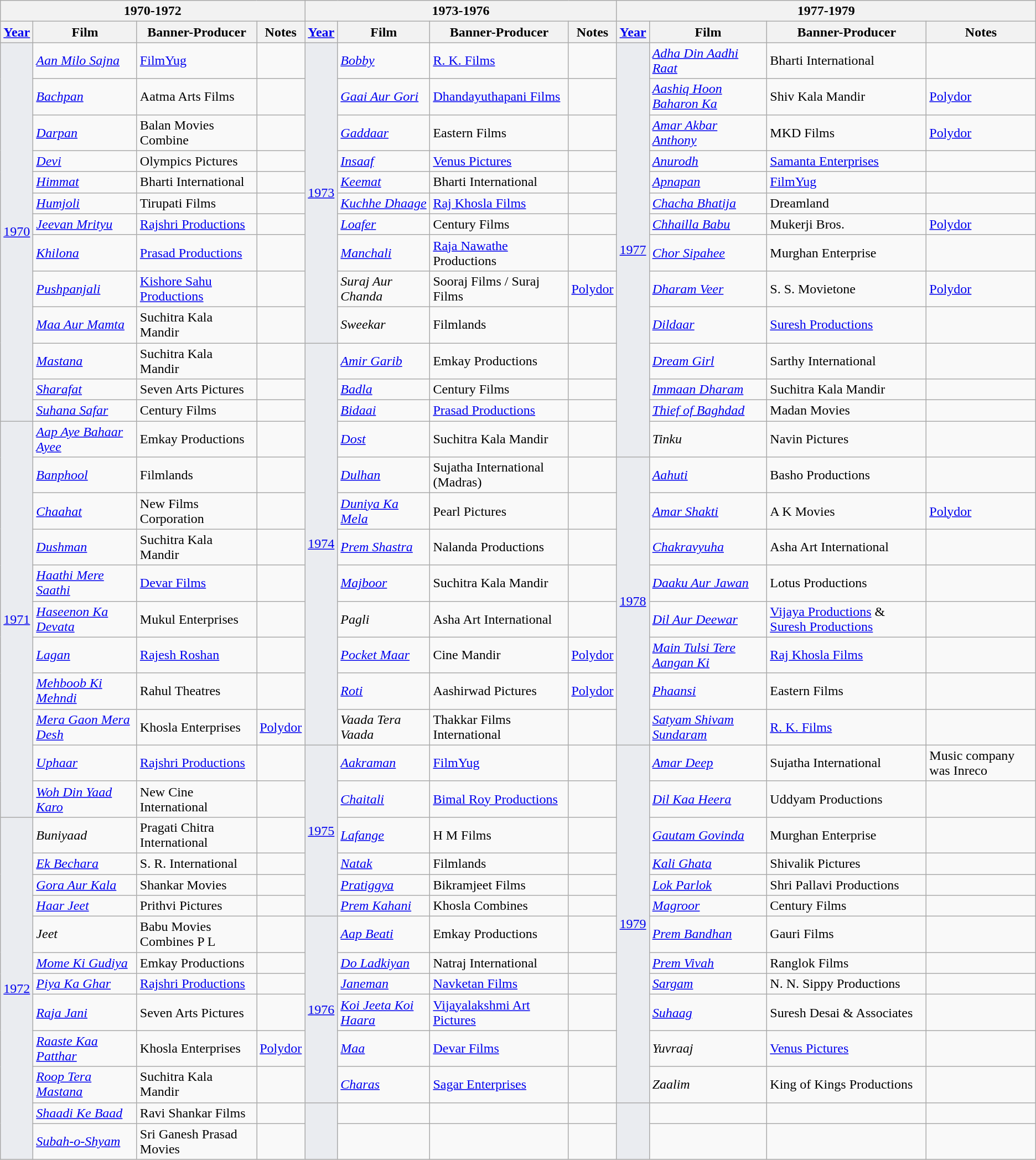<table class="wikitable sortable">
<tr>
<th colspan="4">1970-1972</th>
<th colspan="4">1973-1976</th>
<th colspan="4">1977-1979</th>
</tr>
<tr>
<th style=max-width:2em><a href='#'>Year</a></th>
<th>Film</th>
<th>Banner-Producer</th>
<th>Notes</th>
<th style=max-width:2em><a href='#'>Year</a></th>
<th>Film</th>
<th>Banner-Producer</th>
<th>Notes</th>
<th style=max-width:2em><a href='#'>Year</a></th>
<th>Film</th>
<th>Banner-Producer</th>
<th>Notes</th>
</tr>
<tr>
<td rowspan="13" style="background:#EAECF0; color:black;"><a href='#'>1970</a></td>
<td><em><a href='#'>Aan Milo Sajna</a></em></td>
<td><a href='#'>FilmYug</a></td>
<td></td>
<td rowspan="10" style="background:#EAECF0; color:black;"><a href='#'>1973</a></td>
<td><em><a href='#'>Bobby</a></em></td>
<td><a href='#'>R. K. Films</a></td>
<td></td>
<td rowspan="14" style="background:#EAECF0; color:black;"><a href='#'>1977</a></td>
<td><em><a href='#'>Adha Din Aadhi Raat</a></em></td>
<td>Bharti International</td>
<td></td>
</tr>
<tr>
<td><em><a href='#'>Bachpan</a></em></td>
<td>Aatma Arts Films</td>
<td></td>
<td><em><a href='#'>Gaai Aur Gori</a></em></td>
<td><a href='#'>Dhandayuthapani Films</a></td>
<td></td>
<td><em><a href='#'>Aashiq Hoon Baharon Ka</a></em></td>
<td>Shiv Kala Mandir</td>
<td><a href='#'>Polydor</a></td>
</tr>
<tr>
<td><em><a href='#'>Darpan</a></em></td>
<td>Balan Movies Combine</td>
<td></td>
<td><em><a href='#'>Gaddaar</a></em></td>
<td>Eastern Films</td>
<td></td>
<td><em><a href='#'>Amar Akbar Anthony</a></em></td>
<td>MKD Films</td>
<td><a href='#'>Polydor</a></td>
</tr>
<tr>
<td><em><a href='#'>Devi</a></em></td>
<td>Olympics Pictures</td>
<td></td>
<td><em><a href='#'>Insaaf</a></em></td>
<td><a href='#'>Venus Pictures</a></td>
<td></td>
<td><em><a href='#'>Anurodh</a></em></td>
<td><a href='#'>Samanta Enterprises</a></td>
<td></td>
</tr>
<tr>
<td><em><a href='#'>Himmat</a></em></td>
<td>Bharti International</td>
<td></td>
<td><em><a href='#'>Keemat</a></em></td>
<td>Bharti International</td>
<td></td>
<td><em><a href='#'>Apnapan</a></em></td>
<td><a href='#'>FilmYug</a></td>
<td></td>
</tr>
<tr>
<td><em><a href='#'>Humjoli</a></em></td>
<td>Tirupati Films</td>
<td></td>
<td><em><a href='#'>Kuchhe Dhaage</a></em></td>
<td><a href='#'>Raj Khosla Films</a></td>
<td></td>
<td><em><a href='#'>Chacha Bhatija</a></em></td>
<td>Dreamland</td>
<td></td>
</tr>
<tr>
<td><em><a href='#'>Jeevan Mrityu</a></em></td>
<td><a href='#'>Rajshri Productions</a></td>
<td></td>
<td><em><a href='#'>Loafer</a></em></td>
<td>Century Films</td>
<td></td>
<td><em><a href='#'>Chhailla Babu</a></em></td>
<td>Mukerji Bros.</td>
<td><a href='#'>Polydor</a></td>
</tr>
<tr>
<td><em><a href='#'>Khilona</a></em></td>
<td><a href='#'>Prasad Productions</a></td>
<td></td>
<td><em><a href='#'>Manchali</a></em></td>
<td><a href='#'>Raja Nawathe</a> Productions</td>
<td></td>
<td><em><a href='#'>Chor Sipahee</a></em></td>
<td>Murghan Enterprise</td>
<td></td>
</tr>
<tr>
<td><em><a href='#'>Pushpanjali</a></em></td>
<td><a href='#'>Kishore Sahu Productions</a></td>
<td></td>
<td><em>Suraj Aur Chanda</em></td>
<td>Sooraj Films / Suraj Films</td>
<td><a href='#'>Polydor</a></td>
<td><em><a href='#'>Dharam Veer</a></em></td>
<td>S. S. Movietone</td>
<td><a href='#'>Polydor</a></td>
</tr>
<tr>
<td><em><a href='#'>Maa Aur Mamta</a></em></td>
<td>Suchitra Kala Mandir</td>
<td></td>
<td><em>Sweekar</em></td>
<td>Filmlands</td>
<td></td>
<td><em><a href='#'>Dildaar</a></em></td>
<td><a href='#'>Suresh Productions</a></td>
<td></td>
</tr>
<tr>
<td><em><a href='#'>Mastana</a></em></td>
<td>Suchitra Kala Mandir</td>
<td></td>
<td rowspan="12" style="background:#EAECF0; color:black;"><a href='#'>1974</a></td>
<td><em><a href='#'>Amir Garib</a></em></td>
<td>Emkay Productions</td>
<td></td>
<td><em><a href='#'>Dream Girl</a></em></td>
<td>Sarthy International</td>
<td></td>
</tr>
<tr>
<td><em><a href='#'>Sharafat</a></em></td>
<td>Seven Arts Pictures</td>
<td></td>
<td><em><a href='#'>Badla</a></em></td>
<td>Century Films</td>
<td></td>
<td><em><a href='#'>Immaan Dharam</a></em></td>
<td>Suchitra Kala Mandir</td>
<td></td>
</tr>
<tr>
<td><em><a href='#'>Suhana Safar</a></em></td>
<td>Century Films</td>
<td></td>
<td><em><a href='#'>Bidaai</a></em></td>
<td><a href='#'>Prasad Productions</a></td>
<td></td>
<td><em><a href='#'>Thief of Baghdad</a></em></td>
<td>Madan Movies</td>
<td></td>
</tr>
<tr>
<td rowspan="11" style="background:#EAECF0; color:black;"><a href='#'>1971</a></td>
<td><em><a href='#'>Aap Aye Bahaar Ayee</a></em></td>
<td>Emkay Productions</td>
<td></td>
<td><em><a href='#'>Dost</a></em></td>
<td>Suchitra Kala Mandir</td>
<td></td>
<td><em>Tinku</em></td>
<td>Navin Pictures</td>
<td></td>
</tr>
<tr>
<td><em><a href='#'>Banphool</a></em></td>
<td>Filmlands</td>
<td></td>
<td><em><a href='#'>Dulhan</a></em></td>
<td>Sujatha International (Madras)</td>
<td></td>
<td rowspan="8" style="background:#EAECF0; color:black;"><a href='#'>1978</a></td>
<td><em><a href='#'>Aahuti</a></em></td>
<td>Basho Productions</td>
<td></td>
</tr>
<tr>
<td><em><a href='#'>Chaahat</a></em></td>
<td>New Films Corporation</td>
<td></td>
<td><em><a href='#'>Duniya Ka Mela</a></em></td>
<td>Pearl Pictures</td>
<td></td>
<td><em><a href='#'>Amar Shakti</a></em></td>
<td>A K Movies</td>
<td><a href='#'>Polydor</a></td>
</tr>
<tr>
<td><em><a href='#'>Dushman</a></em></td>
<td>Suchitra Kala Mandir</td>
<td></td>
<td><em><a href='#'>Prem Shastra</a></em></td>
<td>Nalanda Productions</td>
<td></td>
<td><em><a href='#'>Chakravyuha</a></em></td>
<td>Asha Art International</td>
<td></td>
</tr>
<tr>
<td><em><a href='#'>Haathi Mere Saathi</a></em></td>
<td><a href='#'>Devar Films</a></td>
<td></td>
<td><em><a href='#'>Majboor</a></em></td>
<td>Suchitra Kala Mandir</td>
<td></td>
<td><em><a href='#'>Daaku Aur Jawan</a></em></td>
<td>Lotus Productions</td>
<td></td>
</tr>
<tr>
<td><em><a href='#'>Haseenon Ka Devata</a></em></td>
<td>Mukul Enterprises</td>
<td></td>
<td><em>Pagli</em></td>
<td>Asha Art International</td>
<td></td>
<td><em><a href='#'>Dil Aur Deewar</a></em></td>
<td><a href='#'>Vijaya Productions</a> & <a href='#'>Suresh Productions</a></td>
<td></td>
</tr>
<tr>
<td><em><a href='#'>Lagan</a></em></td>
<td><a href='#'>Rajesh Roshan</a></td>
<td></td>
<td><em><a href='#'>Pocket Maar</a></em></td>
<td>Cine Mandir</td>
<td><a href='#'>Polydor</a></td>
<td><em><a href='#'>Main Tulsi Tere Aangan Ki</a></em></td>
<td><a href='#'>Raj Khosla Films</a></td>
<td></td>
</tr>
<tr>
<td><em><a href='#'>Mehboob Ki Mehndi</a></em></td>
<td>Rahul Theatres</td>
<td></td>
<td><em><a href='#'>Roti</a></em></td>
<td>Aashirwad Pictures</td>
<td><a href='#'>Polydor</a></td>
<td><em><a href='#'>Phaansi</a></em></td>
<td>Eastern Films</td>
<td></td>
</tr>
<tr>
<td><em><a href='#'>Mera Gaon Mera Desh</a></em></td>
<td>Khosla Enterprises</td>
<td><a href='#'>Polydor</a></td>
<td><em>Vaada Tera Vaada</em></td>
<td>Thakkar Films International</td>
<td></td>
<td><em><a href='#'>Satyam Shivam Sundaram</a></em></td>
<td><a href='#'>R. K. Films</a></td>
<td></td>
</tr>
<tr>
<td><em><a href='#'>Uphaar</a></em></td>
<td><a href='#'>Rajshri Productions</a></td>
<td></td>
<td rowspan="6" style="background:#EAECF0; color:black;"><a href='#'>1975</a></td>
<td><em><a href='#'>Aakraman</a></em></td>
<td><a href='#'>FilmYug</a></td>
<td></td>
<td rowspan="12" style="background:#EAECF0; color:black;"><a href='#'>1979</a></td>
<td><em><a href='#'>Amar Deep</a></em></td>
<td>Sujatha International</td>
<td>Music company was Inreco</td>
</tr>
<tr>
<td><em><a href='#'>Woh Din Yaad Karo</a></em></td>
<td>New Cine International</td>
<td></td>
<td><em><a href='#'>Chaitali</a></em></td>
<td><a href='#'>Bimal Roy Productions</a></td>
<td></td>
<td><em><a href='#'>Dil Kaa Heera</a></em></td>
<td>Uddyam Productions</td>
<td></td>
</tr>
<tr>
<td rowspan="12" style="background:#EAECF0; color:black;"><a href='#'>1972</a></td>
<td><em>Buniyaad</em></td>
<td>Pragati Chitra International</td>
<td></td>
<td><em><a href='#'>Lafange</a></em></td>
<td>H M Films</td>
<td></td>
<td><em><a href='#'>Gautam Govinda</a></em></td>
<td>Murghan Enterprise</td>
<td></td>
</tr>
<tr>
<td><em><a href='#'>Ek Bechara</a></em></td>
<td>S. R. International</td>
<td></td>
<td><em><a href='#'>Natak</a></em></td>
<td>Filmlands</td>
<td></td>
<td><em><a href='#'>Kali Ghata</a></em></td>
<td>Shivalik Pictures</td>
<td></td>
</tr>
<tr>
<td><em><a href='#'>Gora Aur Kala</a></em></td>
<td>Shankar Movies</td>
<td></td>
<td><em><a href='#'>Pratiggya</a></em></td>
<td>Bikramjeet Films</td>
<td></td>
<td><em><a href='#'>Lok Parlok</a></em></td>
<td>Shri Pallavi Productions</td>
<td></td>
</tr>
<tr>
<td><em><a href='#'>Haar Jeet</a></em></td>
<td>Prithvi Pictures</td>
<td></td>
<td><em><a href='#'>Prem Kahani</a></em></td>
<td>Khosla Combines</td>
<td></td>
<td><em><a href='#'>Magroor</a></em></td>
<td>Century Films</td>
<td></td>
</tr>
<tr>
<td><em>Jeet</em></td>
<td>Babu Movies Combines P L</td>
<td></td>
<td rowspan="6" style="background:#EAECF0; color:black;"><a href='#'>1976</a></td>
<td><em><a href='#'>Aap Beati</a></em></td>
<td>Emkay Productions</td>
<td></td>
<td><em><a href='#'>Prem Bandhan</a></em></td>
<td>Gauri Films</td>
<td></td>
</tr>
<tr>
<td><em><a href='#'>Mome Ki Gudiya</a></em></td>
<td>Emkay Productions</td>
<td></td>
<td><em><a href='#'>Do Ladkiyan</a></em></td>
<td>Natraj International</td>
<td></td>
<td><em><a href='#'>Prem Vivah</a></em></td>
<td>Ranglok Films</td>
<td></td>
</tr>
<tr>
<td><em><a href='#'>Piya Ka Ghar</a></em></td>
<td><a href='#'>Rajshri Productions</a></td>
<td></td>
<td><em><a href='#'>Janeman</a></em></td>
<td><a href='#'>Navketan Films</a></td>
<td></td>
<td><em><a href='#'>Sargam</a></em></td>
<td>N. N. Sippy Productions</td>
<td></td>
</tr>
<tr>
<td><em><a href='#'>Raja Jani</a></em></td>
<td>Seven Arts Pictures</td>
<td></td>
<td><em><a href='#'>Koi Jeeta Koi Haara</a></em></td>
<td><a href='#'>Vijayalakshmi Art Pictures</a></td>
<td></td>
<td><em><a href='#'>Suhaag</a></em></td>
<td>Suresh Desai & Associates</td>
<td></td>
</tr>
<tr>
<td><em><a href='#'>Raaste Kaa Patthar</a></em></td>
<td>Khosla Enterprises</td>
<td><a href='#'>Polydor</a></td>
<td><em><a href='#'>Maa</a></em></td>
<td><a href='#'>Devar Films</a></td>
<td></td>
<td><em>Yuvraaj</em></td>
<td><a href='#'>Venus Pictures</a></td>
<td></td>
</tr>
<tr>
<td><em><a href='#'>Roop Tera Mastana</a></em></td>
<td>Suchitra Kala Mandir</td>
<td></td>
<td><em><a href='#'>Charas</a></em></td>
<td><a href='#'>Sagar Enterprises</a></td>
<td></td>
<td><em>Zaalim</em></td>
<td>King of Kings Productions</td>
<td></td>
</tr>
<tr>
<td><em><a href='#'>Shaadi Ke Baad</a></em></td>
<td>Ravi Shankar Films</td>
<td></td>
<td rowspan="2" style="background:#EAECF0; color:black;"></td>
<td></td>
<td></td>
<td></td>
<td rowspan="2" style="background:#EAECF0; color:black;"></td>
<td></td>
<td></td>
<td></td>
</tr>
<tr>
<td><em><a href='#'>Subah-o-Shyam</a></em></td>
<td>Sri Ganesh Prasad Movies</td>
<td></td>
<td></td>
<td></td>
<td></td>
<td></td>
<td></td>
<td></td>
</tr>
</table>
